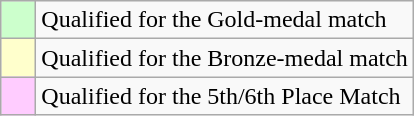<table class="wikitable">
<tr>
<td bgcolor="ccffcc">    </td>
<td>Qualified for the Gold-medal match</td>
</tr>
<tr>
<td bgcolor="ffffcc">    </td>
<td>Qualified for the Bronze-medal match</td>
</tr>
<tr>
<td bgcolor="ffccff">    </td>
<td>Qualified for the 5th/6th Place Match</td>
</tr>
</table>
